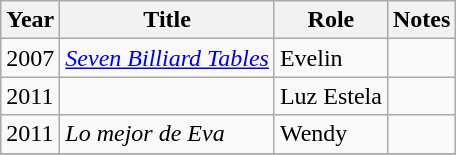<table class="wikitable">
<tr>
<th>Year</th>
<th>Title</th>
<th>Role</th>
<th class="unsortable">Notes</th>
</tr>
<tr>
<td>2007</td>
<td><em><a href='#'>Seven Billiard Tables</a></em></td>
<td>Evelin</td>
<td></td>
</tr>
<tr>
<td>2011</td>
<td><em></em></td>
<td>Luz Estela</td>
<td></td>
</tr>
<tr>
<td>2011</td>
<td><em>Lo mejor de Eva</em></td>
<td>Wendy</td>
<td></td>
</tr>
<tr>
</tr>
</table>
